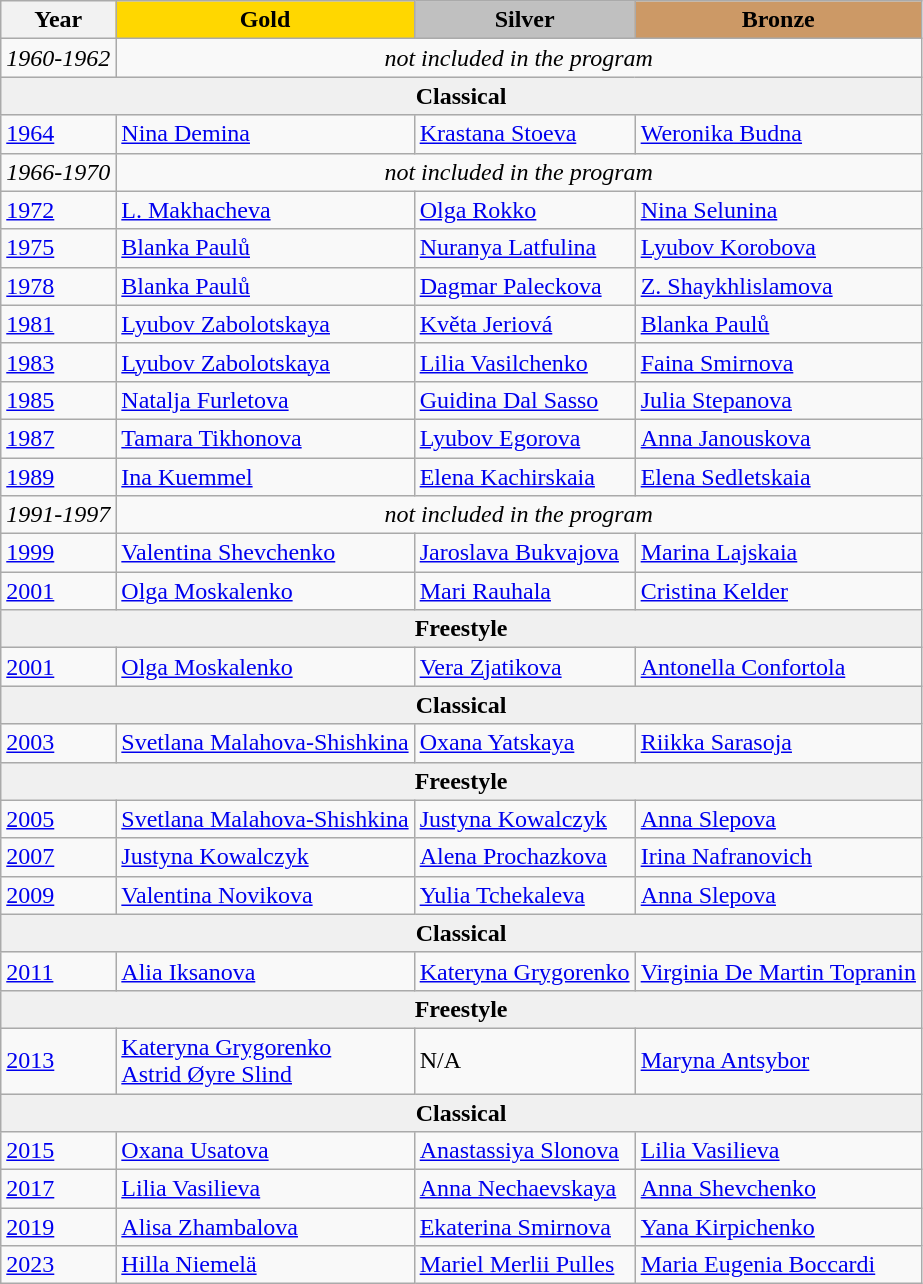<table class="wikitable">
<tr>
<th>Year</th>
<td align=center bgcolor=gold><strong>Gold</strong></td>
<td align=center bgcolor=silver><strong>Silver</strong></td>
<td align=center bgcolor=cc9966><strong>Bronze</strong></td>
</tr>
<tr>
<td><em>1960-1962</em></td>
<td colspan=3 align=center><em>not included in the program</em></td>
</tr>
<tr>
<td colspan=4 align=center bgcolor=F0F0F0><strong>Classical</strong></td>
</tr>
<tr>
<td><a href='#'>1964</a></td>
<td> <a href='#'>Nina Demina</a></td>
<td> <a href='#'>Krastana Stoeva</a></td>
<td> <a href='#'>Weronika Budna</a></td>
</tr>
<tr>
<td><em>1966-1970</em></td>
<td colspan=3 align=center><em>not included in the program</em></td>
</tr>
<tr>
<td><a href='#'>1972</a></td>
<td> <a href='#'>L. Makhacheva</a></td>
<td> <a href='#'>Olga Rokko</a></td>
<td> <a href='#'>Nina Selunina</a></td>
</tr>
<tr>
<td><a href='#'>1975</a></td>
<td> <a href='#'>Blanka Paulů</a></td>
<td> <a href='#'>Nuranya Latfulina</a></td>
<td> <a href='#'>Lyubov Korobova</a></td>
</tr>
<tr>
<td><a href='#'>1978</a></td>
<td> <a href='#'>Blanka Paulů</a></td>
<td> <a href='#'>Dagmar Paleckova</a></td>
<td> <a href='#'>Z. Shaykhlislamova</a></td>
</tr>
<tr>
<td><a href='#'>1981</a></td>
<td> <a href='#'>Lyubov Zabolotskaya</a></td>
<td> <a href='#'>Květa Jeriová</a></td>
<td> <a href='#'>Blanka Paulů</a></td>
</tr>
<tr>
<td><a href='#'>1983</a></td>
<td> <a href='#'>Lyubov Zabolotskaya</a></td>
<td> <a href='#'>Lilia Vasilchenko</a></td>
<td> <a href='#'>Faina Smirnova</a></td>
</tr>
<tr>
<td><a href='#'>1985</a></td>
<td> <a href='#'>Natalja Furletova</a></td>
<td> <a href='#'>Guidina Dal Sasso</a></td>
<td> <a href='#'>Julia Stepanova</a></td>
</tr>
<tr>
<td><a href='#'>1987</a></td>
<td> <a href='#'>Tamara Tikhonova</a></td>
<td> <a href='#'>Lyubov Egorova</a></td>
<td> <a href='#'>Anna Janouskova</a></td>
</tr>
<tr>
<td><a href='#'>1989</a></td>
<td> <a href='#'>Ina Kuemmel</a></td>
<td> <a href='#'>Elena Kachirskaia</a></td>
<td> <a href='#'>Elena Sedletskaia</a></td>
</tr>
<tr>
<td><em>1991-1997</em></td>
<td colspan=3 align=center><em>not included in the program</em></td>
</tr>
<tr>
<td><a href='#'>1999</a></td>
<td> <a href='#'>Valentina Shevchenko</a></td>
<td> <a href='#'>Jaroslava Bukvajova</a></td>
<td> <a href='#'>Marina Lajskaia</a></td>
</tr>
<tr>
<td><a href='#'>2001</a></td>
<td> <a href='#'>Olga Moskalenko</a></td>
<td> <a href='#'>Mari Rauhala</a></td>
<td> <a href='#'>Cristina Kelder</a></td>
</tr>
<tr>
<td colspan=4 align=center bgcolor=F0F0F0><strong>Freestyle</strong></td>
</tr>
<tr>
<td><a href='#'>2001</a></td>
<td> <a href='#'>Olga Moskalenko</a></td>
<td> <a href='#'>Vera Zjatikova</a></td>
<td> <a href='#'>Antonella Confortola</a></td>
</tr>
<tr>
<td colspan=4 align=center bgcolor=F0F0F0><strong>Classical</strong></td>
</tr>
<tr>
<td><a href='#'>2003</a></td>
<td> <a href='#'>Svetlana Malahova-Shishkina</a></td>
<td> <a href='#'>Oxana Yatskaya</a></td>
<td> <a href='#'>Riikka Sarasoja</a></td>
</tr>
<tr>
<td colspan=4 align=center bgcolor=F0F0F0><strong>Freestyle</strong></td>
</tr>
<tr>
<td><a href='#'>2005</a></td>
<td> <a href='#'>Svetlana Malahova-Shishkina</a></td>
<td> <a href='#'>Justyna Kowalczyk</a></td>
<td> <a href='#'>Anna Slepova</a></td>
</tr>
<tr>
<td><a href='#'>2007</a></td>
<td> <a href='#'>Justyna Kowalczyk</a></td>
<td> <a href='#'>Alena Prochazkova</a></td>
<td> <a href='#'>Irina Nafranovich</a></td>
</tr>
<tr>
<td><a href='#'>2009</a></td>
<td> <a href='#'>Valentina Novikova</a></td>
<td> <a href='#'>Yulia Tchekaleva</a></td>
<td> <a href='#'>Anna Slepova</a></td>
</tr>
<tr>
<td colspan=4 align=center bgcolor=F0F0F0><strong>Classical</strong></td>
</tr>
<tr>
<td><a href='#'>2011</a></td>
<td> <a href='#'>Alia Iksanova</a></td>
<td> <a href='#'>Kateryna Grygorenko</a></td>
<td> <a href='#'>Virginia De Martin Topranin</a></td>
</tr>
<tr>
<td colspan=4 align=center bgcolor=F0F0F0><strong>Freestyle</strong></td>
</tr>
<tr>
<td><a href='#'>2013</a></td>
<td> <a href='#'>Kateryna Grygorenko</a><br> <a href='#'>Astrid Øyre Slind</a></td>
<td>N/A</td>
<td> <a href='#'>Maryna Antsybor</a></td>
</tr>
<tr>
<td colspan=4 align=center bgcolor=F0F0F0><strong>Classical</strong></td>
</tr>
<tr>
<td><a href='#'>2015</a></td>
<td> <a href='#'>Oxana Usatova</a></td>
<td> <a href='#'>Anastassiya Slonova</a></td>
<td> <a href='#'>Lilia Vasilieva</a></td>
</tr>
<tr>
<td><a href='#'>2017</a></td>
<td> <a href='#'>Lilia Vasilieva</a></td>
<td> <a href='#'>Anna Nechaevskaya</a></td>
<td> <a href='#'>Anna Shevchenko</a></td>
</tr>
<tr>
<td><a href='#'>2019</a></td>
<td> <a href='#'>Alisa Zhambalova</a></td>
<td> <a href='#'>Ekaterina Smirnova</a></td>
<td> <a href='#'>Yana Kirpichenko</a></td>
</tr>
<tr>
<td><a href='#'>2023</a></td>
<td> <a href='#'>Hilla Niemelä</a></td>
<td> <a href='#'>Mariel Merlii Pulles</a></td>
<td> <a href='#'>Maria Eugenia Boccardi</a></td>
</tr>
</table>
